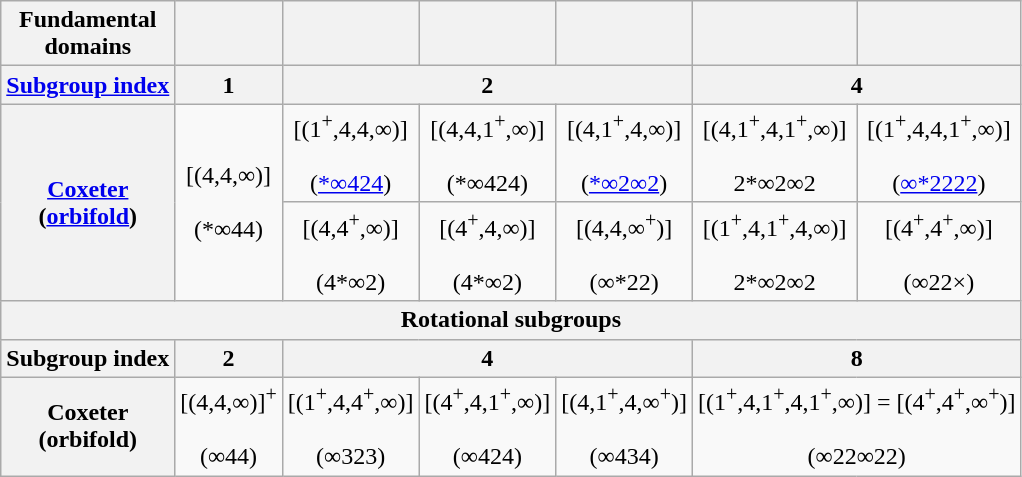<table class=wikitable>
<tr align=center>
<th>Fundamental<br>domains</th>
<th></th>
<th><br></th>
<th><br></th>
<th><br></th>
<th><br></th>
<th valign=top></th>
</tr>
<tr align=center>
<th><a href='#'>Subgroup index</a></th>
<th>1</th>
<th colspan=3>2</th>
<th colspan=2>4</th>
</tr>
<tr align=center>
<th rowspan=2><a href='#'>Coxeter</a><br>(<a href='#'>orbifold</a>)</th>
<td rowspan=2>[(4,4,∞)]<br><br>(*∞44)</td>
<td>[(1<sup>+</sup>,4,4,∞)]<br><br>(<a href='#'>*∞424</a>)</td>
<td>[(4,4,1<sup>+</sup>,∞)]<br><br>(*∞424)</td>
<td>[(4,1<sup>+</sup>,4,∞)]<br><br>(<a href='#'>*∞2∞2</a>)</td>
<td>[(4,1<sup>+</sup>,4,1<sup>+</sup>,∞)]<br><br>2*∞2∞2</td>
<td>[(1<sup>+</sup>,4,4,1<sup>+</sup>,∞)]<br><br>(<a href='#'>∞*2222</a>)</td>
</tr>
<tr align=center>
<td>[(4,4<sup>+</sup>,∞)]<br><br>(4*∞2)</td>
<td>[(4<sup>+</sup>,4,∞)]<br><br>(4*∞2)</td>
<td>[(4,4,∞<sup>+</sup>)]<br><br>(∞*22)</td>
<td>[(1<sup>+</sup>,4,1<sup>+</sup>,4,∞)]<br><br>2*∞2∞2</td>
<td>[(4<sup>+</sup>,4<sup>+</sup>,∞)]<br><br>(∞22×)</td>
</tr>
<tr align=center>
<th colspan=7>Rotational subgroups</th>
</tr>
<tr align=center>
<th>Subgroup index</th>
<th>2</th>
<th colspan=3>4</th>
<th colspan=2>8</th>
</tr>
<tr align=center>
<th>Coxeter<br>(orbifold)</th>
<td>[(4,4,∞)]<sup>+</sup><br><br>(∞44)</td>
<td>[(1<sup>+</sup>,4,4<sup>+</sup>,∞)]<br><br>(∞323)</td>
<td>[(4<sup>+</sup>,4,1<sup>+</sup>,∞)]<br><br>(∞424)</td>
<td>[(4,1<sup>+</sup>,4,∞<sup>+</sup>)]<br><br>(∞434)</td>
<td colspan=2>[(1<sup>+</sup>,4,1<sup>+</sup>,4,1<sup>+</sup>,∞)] = [(4<sup>+</sup>,4<sup>+</sup>,∞<sup>+</sup>)]<br><br>(∞22∞22)</td>
</tr>
</table>
